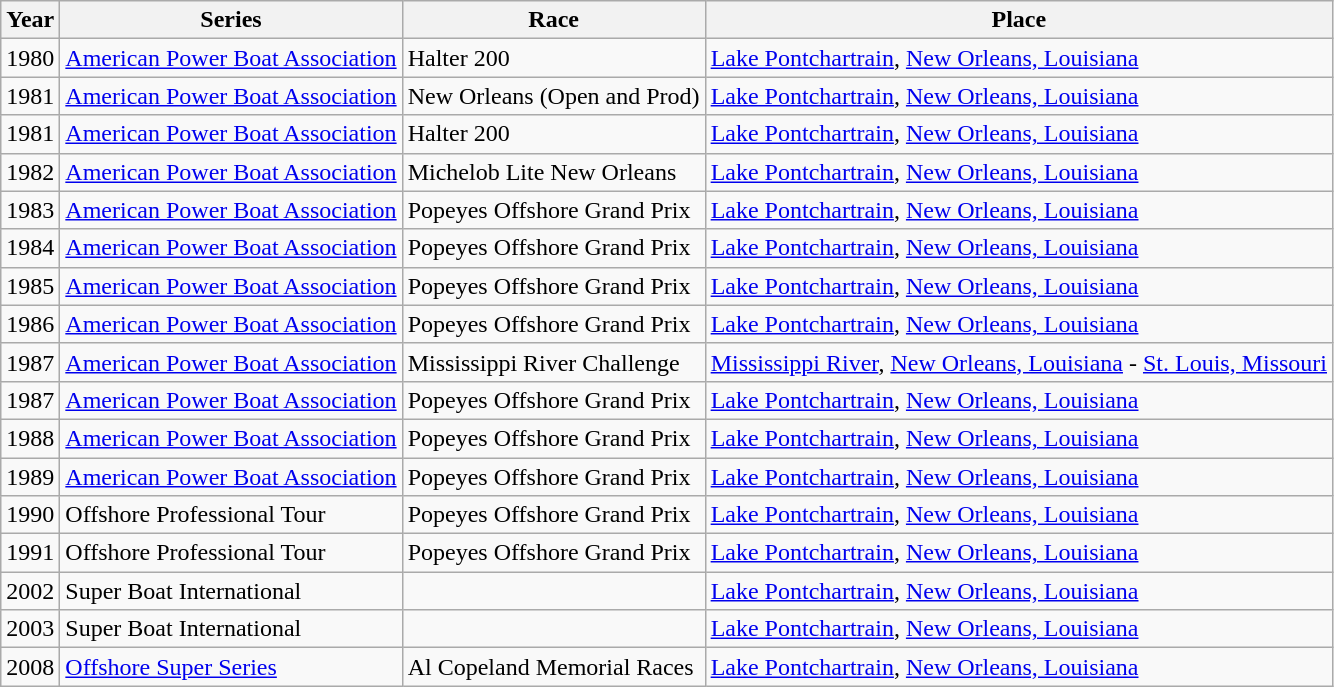<table class="wikitable">
<tr>
<th>Year</th>
<th>Series</th>
<th>Race</th>
<th>Place</th>
</tr>
<tr>
<td>1980</td>
<td><a href='#'>American Power Boat Association</a></td>
<td>Halter 200</td>
<td><a href='#'>Lake Pontchartrain</a>, <a href='#'>New Orleans, Louisiana</a></td>
</tr>
<tr>
<td>1981</td>
<td><a href='#'>American Power Boat Association</a></td>
<td>New Orleans (Open and Prod)</td>
<td><a href='#'>Lake Pontchartrain</a>, <a href='#'>New Orleans, Louisiana</a></td>
</tr>
<tr>
<td>1981</td>
<td><a href='#'>American Power Boat Association</a></td>
<td>Halter 200</td>
<td><a href='#'>Lake Pontchartrain</a>, <a href='#'>New Orleans, Louisiana</a></td>
</tr>
<tr>
<td>1982</td>
<td><a href='#'>American Power Boat Association</a></td>
<td>Michelob Lite New Orleans</td>
<td><a href='#'>Lake Pontchartrain</a>, <a href='#'>New Orleans, Louisiana</a></td>
</tr>
<tr>
<td>1983</td>
<td><a href='#'>American Power Boat Association</a></td>
<td>Popeyes Offshore Grand Prix</td>
<td><a href='#'>Lake Pontchartrain</a>, <a href='#'>New Orleans, Louisiana</a></td>
</tr>
<tr>
<td>1984</td>
<td><a href='#'>American Power Boat Association</a></td>
<td>Popeyes Offshore Grand Prix</td>
<td><a href='#'>Lake Pontchartrain</a>, <a href='#'>New Orleans, Louisiana</a></td>
</tr>
<tr>
<td>1985</td>
<td><a href='#'>American Power Boat Association</a></td>
<td>Popeyes Offshore Grand Prix</td>
<td><a href='#'>Lake Pontchartrain</a>, <a href='#'>New Orleans, Louisiana</a></td>
</tr>
<tr>
<td>1986</td>
<td><a href='#'>American Power Boat Association</a></td>
<td>Popeyes Offshore Grand Prix</td>
<td><a href='#'>Lake Pontchartrain</a>, <a href='#'>New Orleans, Louisiana</a></td>
</tr>
<tr>
<td>1987</td>
<td><a href='#'>American Power Boat Association</a></td>
<td>Mississippi River Challenge</td>
<td><a href='#'>Mississippi River</a>, <a href='#'>New Orleans, Louisiana</a> - <a href='#'>St. Louis, Missouri</a></td>
</tr>
<tr>
<td>1987</td>
<td><a href='#'>American Power Boat Association</a></td>
<td>Popeyes Offshore Grand Prix</td>
<td><a href='#'>Lake Pontchartrain</a>, <a href='#'>New Orleans, Louisiana</a></td>
</tr>
<tr>
<td>1988</td>
<td><a href='#'>American Power Boat Association</a></td>
<td>Popeyes Offshore Grand Prix</td>
<td><a href='#'>Lake Pontchartrain</a>, <a href='#'>New Orleans, Louisiana</a></td>
</tr>
<tr>
<td>1989</td>
<td><a href='#'>American Power Boat Association</a></td>
<td>Popeyes Offshore Grand Prix</td>
<td><a href='#'>Lake Pontchartrain</a>, <a href='#'>New Orleans, Louisiana</a></td>
</tr>
<tr>
<td>1990</td>
<td>Offshore Professional Tour</td>
<td>Popeyes Offshore Grand Prix</td>
<td><a href='#'>Lake Pontchartrain</a>, <a href='#'>New Orleans, Louisiana</a></td>
</tr>
<tr>
<td>1991</td>
<td>Offshore Professional Tour</td>
<td>Popeyes Offshore Grand Prix</td>
<td><a href='#'>Lake Pontchartrain</a>, <a href='#'>New Orleans, Louisiana</a></td>
</tr>
<tr>
<td>2002</td>
<td>Super Boat International</td>
<td></td>
<td><a href='#'>Lake Pontchartrain</a>, <a href='#'>New Orleans, Louisiana</a></td>
</tr>
<tr>
<td>2003</td>
<td>Super Boat International</td>
<td></td>
<td><a href='#'>Lake Pontchartrain</a>, <a href='#'>New Orleans, Louisiana</a></td>
</tr>
<tr>
<td>2008</td>
<td><a href='#'>Offshore Super Series</a></td>
<td>Al Copeland Memorial Races</td>
<td><a href='#'>Lake Pontchartrain</a>, <a href='#'>New Orleans, Louisiana</a></td>
</tr>
</table>
